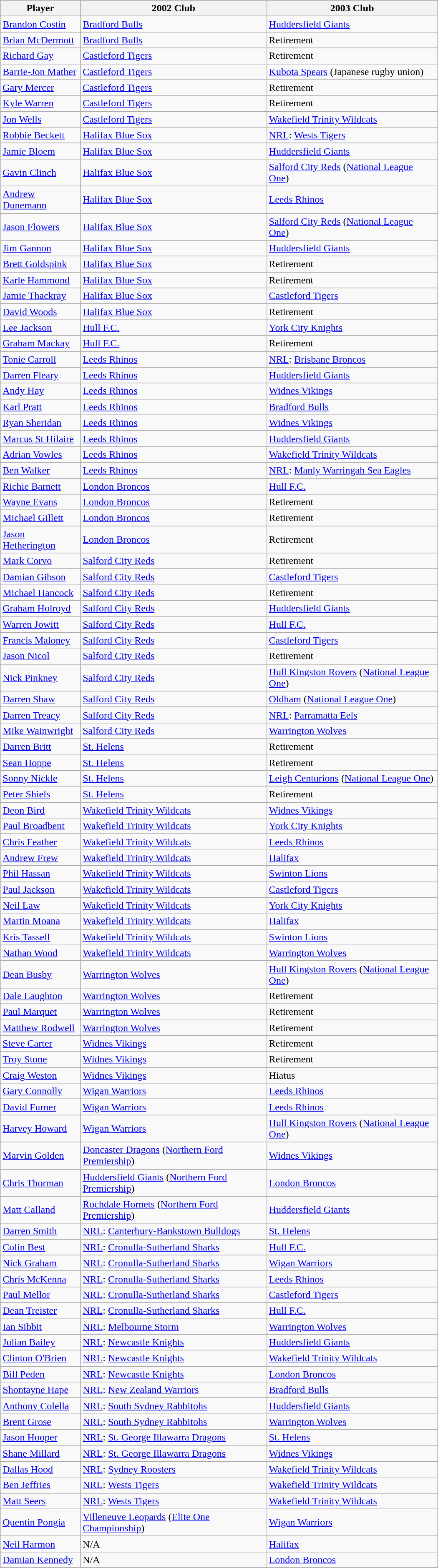<table class="wikitable sortable" style="width:700px;">
<tr bgcolor=#bdb76b>
<th>Player</th>
<th>2002 Club</th>
<th>2003 Club</th>
</tr>
<tr>
<td data-sort-value="Costin, Brandon"><a href='#'>Brandon Costin</a></td>
<td> <a href='#'>Bradford Bulls</a></td>
<td> <a href='#'>Huddersfield Giants</a></td>
</tr>
<tr>
<td data-sort-value="McDermott, Brian"><a href='#'>Brian McDermott</a></td>
<td> <a href='#'>Bradford Bulls</a></td>
<td>Retirement</td>
</tr>
<tr>
<td data-sort-value="Gay, Richard"><a href='#'>Richard Gay</a></td>
<td> <a href='#'>Castleford Tigers</a></td>
<td>Retirement</td>
</tr>
<tr>
<td data-sort-value="Mather, Barrie-Jon"><a href='#'>Barrie-Jon Mather</a></td>
<td> <a href='#'>Castleford Tigers</a></td>
<td><a href='#'>Kubota Spears</a> (Japanese rugby union)</td>
</tr>
<tr>
<td data-sort-value="Mercer, Gary"><a href='#'>Gary Mercer</a></td>
<td> <a href='#'>Castleford Tigers</a></td>
<td>Retirement</td>
</tr>
<tr>
<td data-sort-value="Warren, Kyle"><a href='#'>Kyle Warren</a></td>
<td> <a href='#'>Castleford Tigers</a></td>
<td>Retirement</td>
</tr>
<tr>
<td data-sort-value="Wells, Jon"><a href='#'>Jon Wells</a></td>
<td> <a href='#'>Castleford Tigers</a></td>
<td> <a href='#'>Wakefield Trinity Wildcats</a></td>
</tr>
<tr>
<td data-sort-value="Beckett, Robbie"><a href='#'>Robbie Beckett</a></td>
<td> <a href='#'>Halifax Blue Sox</a></td>
<td> <a href='#'>NRL</a>: <a href='#'>Wests Tigers</a></td>
</tr>
<tr>
<td data-sort-value="Bloem, Jamie"><a href='#'>Jamie Bloem</a></td>
<td> <a href='#'>Halifax Blue Sox</a></td>
<td> <a href='#'>Huddersfield Giants</a></td>
</tr>
<tr>
<td data-sort-value="Clinch, Gavin"><a href='#'>Gavin Clinch</a></td>
<td> <a href='#'>Halifax Blue Sox</a></td>
<td> <a href='#'>Salford City Reds</a> (<a href='#'>National League One</a>)</td>
</tr>
<tr>
<td data-sort-value="Dunemann, Andrew"><a href='#'>Andrew Dunemann</a></td>
<td> <a href='#'>Halifax Blue Sox</a></td>
<td> <a href='#'>Leeds Rhinos</a></td>
</tr>
<tr>
<td data-sort-value="Flowers, Jason"><a href='#'>Jason Flowers</a></td>
<td> <a href='#'>Halifax Blue Sox</a></td>
<td> <a href='#'>Salford City Reds</a> (<a href='#'>National League One</a>)</td>
</tr>
<tr>
<td data-sort-value="Gannon, Jim"><a href='#'>Jim Gannon</a></td>
<td> <a href='#'>Halifax Blue Sox</a></td>
<td> <a href='#'>Huddersfield Giants</a></td>
</tr>
<tr>
<td data-sort-value="Goldspink, Brett"><a href='#'>Brett Goldspink</a></td>
<td> <a href='#'>Halifax Blue Sox</a></td>
<td>Retirement</td>
</tr>
<tr>
<td data-sort-value="Hammond, Karle"><a href='#'>Karle Hammond</a></td>
<td> <a href='#'>Halifax Blue Sox</a></td>
<td>Retirement</td>
</tr>
<tr>
<td data-sort-value="Thackray, Jamie"><a href='#'>Jamie Thackray</a></td>
<td> <a href='#'>Halifax Blue Sox</a></td>
<td> <a href='#'>Castleford Tigers</a></td>
</tr>
<tr>
<td data-sort-value="Woods, David"><a href='#'>David Woods</a></td>
<td> <a href='#'>Halifax Blue Sox</a></td>
<td>Retirement</td>
</tr>
<tr>
<td data-sort-value="Jackson, Lee"><a href='#'>Lee Jackson</a></td>
<td> <a href='#'>Hull F.C.</a></td>
<td><a href='#'>York City Knights</a></td>
</tr>
<tr>
<td data-sort-value="Mackay, Graham"><a href='#'>Graham Mackay</a></td>
<td> <a href='#'>Hull F.C.</a></td>
<td>Retirement</td>
</tr>
<tr>
<td data-sort-value="Carroll, Tonie"><a href='#'>Tonie Carroll</a></td>
<td> <a href='#'>Leeds Rhinos</a></td>
<td> <a href='#'>NRL</a>: <a href='#'>Brisbane Broncos</a></td>
</tr>
<tr>
<td data-sort-value="Fleary, Darren"><a href='#'>Darren Fleary</a></td>
<td> <a href='#'>Leeds Rhinos</a></td>
<td> <a href='#'>Huddersfield Giants</a></td>
</tr>
<tr>
<td data-sort-value="Hay, Andy"><a href='#'>Andy Hay</a></td>
<td> <a href='#'>Leeds Rhinos</a></td>
<td> <a href='#'>Widnes Vikings</a></td>
</tr>
<tr>
<td data-sort-value="Pratt, Karl"><a href='#'>Karl Pratt</a></td>
<td> <a href='#'>Leeds Rhinos</a></td>
<td> <a href='#'>Bradford Bulls</a></td>
</tr>
<tr>
<td data-sort-value="Sheridan, Ryan"><a href='#'>Ryan Sheridan</a></td>
<td> <a href='#'>Leeds Rhinos</a></td>
<td> <a href='#'>Widnes Vikings</a></td>
</tr>
<tr>
<td data-sort-value="St Hilaire, Marcus"><a href='#'>Marcus St Hilaire</a></td>
<td> <a href='#'>Leeds Rhinos</a></td>
<td> <a href='#'>Huddersfield Giants</a></td>
</tr>
<tr>
<td data-sort-value="Vowles, Adrian"><a href='#'>Adrian Vowles</a></td>
<td> <a href='#'>Leeds Rhinos</a></td>
<td> <a href='#'>Wakefield Trinity Wildcats</a></td>
</tr>
<tr>
<td data-sort-value="Walker, Ben"><a href='#'>Ben Walker</a></td>
<td> <a href='#'>Leeds Rhinos</a></td>
<td> <a href='#'>NRL</a>: <a href='#'>Manly Warringah Sea Eagles</a></td>
</tr>
<tr>
<td data-sort-value="Barnett, Richie"><a href='#'>Richie Barnett</a></td>
<td> <a href='#'>London Broncos</a></td>
<td> <a href='#'>Hull F.C.</a></td>
</tr>
<tr>
<td data-sort-value="Evans, Wayne"><a href='#'>Wayne Evans</a></td>
<td> <a href='#'>London Broncos</a></td>
<td>Retirement</td>
</tr>
<tr>
<td data-sort-value="Gillett, Michael"><a href='#'>Michael Gillett</a></td>
<td> <a href='#'>London Broncos</a></td>
<td>Retirement</td>
</tr>
<tr>
<td data-sort-value="Hetherington, Jason"><a href='#'>Jason Hetherington</a></td>
<td> <a href='#'>London Broncos</a></td>
<td>Retirement</td>
</tr>
<tr>
<td data-sort-value="Corvo, Mark"><a href='#'>Mark Corvo</a></td>
<td> <a href='#'>Salford City Reds</a></td>
<td>Retirement</td>
</tr>
<tr>
<td data-sort-value="Gibson, Damian"><a href='#'>Damian Gibson</a></td>
<td> <a href='#'>Salford City Reds</a></td>
<td> <a href='#'>Castleford Tigers</a></td>
</tr>
<tr>
<td data-sort-value="Hancock, Michael"><a href='#'>Michael Hancock</a></td>
<td> <a href='#'>Salford City Reds</a></td>
<td>Retirement</td>
</tr>
<tr>
<td data-sort-value="Holroyd, Graham"><a href='#'>Graham Holroyd</a></td>
<td> <a href='#'>Salford City Reds</a></td>
<td> <a href='#'>Huddersfield Giants</a></td>
</tr>
<tr>
<td data-sort-value="Jowitt, Warren"><a href='#'>Warren Jowitt</a></td>
<td> <a href='#'>Salford City Reds</a></td>
<td> <a href='#'>Hull F.C.</a></td>
</tr>
<tr>
<td data-sort-value="Maloney, Francis"><a href='#'>Francis Maloney</a></td>
<td> <a href='#'>Salford City Reds</a></td>
<td> <a href='#'>Castleford Tigers</a></td>
</tr>
<tr>
<td data-sort-value="Nicol, Jason"><a href='#'>Jason Nicol</a></td>
<td> <a href='#'>Salford City Reds</a></td>
<td>Retirement</td>
</tr>
<tr>
<td data-sort-value="Pinkney, Nick"><a href='#'>Nick Pinkney</a></td>
<td> <a href='#'>Salford City Reds</a></td>
<td> <a href='#'>Hull Kingston Rovers</a> (<a href='#'>National League One</a>)</td>
</tr>
<tr>
<td data-sort-value="Shaw, Darren"><a href='#'>Darren Shaw</a></td>
<td> <a href='#'>Salford City Reds</a></td>
<td> <a href='#'>Oldham</a> (<a href='#'>National League One</a>)</td>
</tr>
<tr>
<td data-sort-value="Treacy, Darren"><a href='#'>Darren Treacy</a></td>
<td> <a href='#'>Salford City Reds</a></td>
<td> <a href='#'>NRL</a>: <a href='#'>Parramatta Eels</a></td>
</tr>
<tr>
<td data-sort-value="Wainwright, Mike"><a href='#'>Mike Wainwright</a></td>
<td> <a href='#'>Salford City Reds</a></td>
<td> <a href='#'>Warrington Wolves</a></td>
</tr>
<tr>
<td data-sort-value="Britt, Darren"><a href='#'>Darren Britt</a></td>
<td> <a href='#'>St. Helens</a></td>
<td>Retirement</td>
</tr>
<tr>
<td data-sort-value="Hoppe, Sean"><a href='#'>Sean Hoppe</a></td>
<td> <a href='#'>St. Helens</a></td>
<td>Retirement</td>
</tr>
<tr>
<td data-sort-value="Nickle, Sonny"><a href='#'>Sonny Nickle</a></td>
<td> <a href='#'>St. Helens</a></td>
<td> <a href='#'>Leigh Centurions</a> (<a href='#'>National League One</a>)</td>
</tr>
<tr>
<td data-sort-value="Shiels, Peter"><a href='#'>Peter Shiels</a></td>
<td> <a href='#'>St. Helens</a></td>
<td>Retirement</td>
</tr>
<tr>
<td data-sort-value="Bird, Deon"><a href='#'>Deon Bird</a></td>
<td> <a href='#'>Wakefield Trinity Wildcats</a></td>
<td> <a href='#'>Widnes Vikings</a></td>
</tr>
<tr>
<td data-sort-value="Broadbent, Paul"><a href='#'>Paul Broadbent</a></td>
<td> <a href='#'>Wakefield Trinity Wildcats</a></td>
<td><a href='#'>York City Knights</a></td>
</tr>
<tr>
<td data-sort-value="Feather, Chris"><a href='#'>Chris Feather</a></td>
<td> <a href='#'>Wakefield Trinity Wildcats</a></td>
<td> <a href='#'>Leeds Rhinos</a></td>
</tr>
<tr>
<td data-sort-value="Frew, Andrew"><a href='#'>Andrew Frew</a></td>
<td> <a href='#'>Wakefield Trinity Wildcats</a></td>
<td> <a href='#'>Halifax</a></td>
</tr>
<tr>
<td data-sort-value="Hassan, Phil"><a href='#'>Phil Hassan</a></td>
<td> <a href='#'>Wakefield Trinity Wildcats</a></td>
<td><a href='#'>Swinton Lions</a></td>
</tr>
<tr>
<td data-sort-value="Jackson, Paul"><a href='#'>Paul Jackson</a></td>
<td> <a href='#'>Wakefield Trinity Wildcats</a></td>
<td> <a href='#'>Castleford Tigers</a></td>
</tr>
<tr>
<td data-sort-value="Law, Neil"><a href='#'>Neil Law</a></td>
<td> <a href='#'>Wakefield Trinity Wildcats</a></td>
<td><a href='#'>York City Knights</a></td>
</tr>
<tr>
<td data-sort-value="Moana, Martin"><a href='#'>Martin Moana</a></td>
<td> <a href='#'>Wakefield Trinity Wildcats</a></td>
<td> <a href='#'>Halifax</a></td>
</tr>
<tr>
<td data-sort-value="Tassell, Kris"><a href='#'>Kris Tassell</a></td>
<td> <a href='#'>Wakefield Trinity Wildcats</a></td>
<td><a href='#'>Swinton Lions</a></td>
</tr>
<tr>
<td data-sort-value="Wood, Nathan"><a href='#'>Nathan Wood</a></td>
<td> <a href='#'>Wakefield Trinity Wildcats</a></td>
<td> <a href='#'>Warrington Wolves</a></td>
</tr>
<tr>
<td data-sort-value="Busby, Dean"><a href='#'>Dean Busby</a></td>
<td> <a href='#'>Warrington Wolves</a></td>
<td> <a href='#'>Hull Kingston Rovers</a> (<a href='#'>National League One</a>)</td>
</tr>
<tr>
<td data-sort-value="Laughton, Dale"><a href='#'>Dale Laughton</a></td>
<td> <a href='#'>Warrington Wolves</a></td>
<td>Retirement</td>
</tr>
<tr>
<td data-sort-value="Marquet, Paul"><a href='#'>Paul Marquet</a></td>
<td> <a href='#'>Warrington Wolves</a></td>
<td>Retirement</td>
</tr>
<tr>
<td data-sort-value="Rodwell, Matthew"><a href='#'>Matthew Rodwell</a></td>
<td> <a href='#'>Warrington Wolves</a></td>
<td>Retirement</td>
</tr>
<tr>
<td data-sort-value="Carter, Steve"><a href='#'>Steve Carter</a></td>
<td> <a href='#'>Widnes Vikings</a></td>
<td>Retirement</td>
</tr>
<tr>
<td data-sort-value="Stone, Troy"><a href='#'>Troy Stone</a></td>
<td> <a href='#'>Widnes Vikings</a></td>
<td>Retirement</td>
</tr>
<tr>
<td data-sort-value="Weston, Craig"><a href='#'>Craig Weston</a></td>
<td> <a href='#'>Widnes Vikings</a></td>
<td>Hiatus</td>
</tr>
<tr>
<td data-sort-value="Connolly, Gary"><a href='#'>Gary Connolly</a></td>
<td> <a href='#'>Wigan Warriors</a></td>
<td> <a href='#'>Leeds Rhinos</a></td>
</tr>
<tr>
<td data-sort-value="Furner, David"><a href='#'>David Furner</a></td>
<td> <a href='#'>Wigan Warriors</a></td>
<td> <a href='#'>Leeds Rhinos</a></td>
</tr>
<tr>
<td data-sort-value="Howard, Harvey"><a href='#'>Harvey Howard</a></td>
<td> <a href='#'>Wigan Warriors</a></td>
<td> <a href='#'>Hull Kingston Rovers</a> (<a href='#'>National League One</a>)</td>
</tr>
<tr>
<td data-sort-value="Golden, Marvin"><a href='#'>Marvin Golden</a></td>
<td> <a href='#'>Doncaster Dragons</a> (<a href='#'>Northern Ford Premiership</a>)</td>
<td> <a href='#'>Widnes Vikings</a></td>
</tr>
<tr>
<td data-sort-value="Thorman, Chris"><a href='#'>Chris Thorman</a></td>
<td> <a href='#'>Huddersfield Giants</a> (<a href='#'>Northern Ford Premiership</a>)</td>
<td> <a href='#'>London Broncos</a></td>
</tr>
<tr>
<td data-sort-value="Calland, Matt"><a href='#'>Matt Calland</a></td>
<td> <a href='#'>Rochdale Hornets</a> (<a href='#'>Northern Ford Premiership</a>)</td>
<td> <a href='#'>Huddersfield Giants</a></td>
</tr>
<tr>
<td data-sort-value="Smith, Darren"><a href='#'>Darren Smith</a></td>
<td> <a href='#'>NRL</a>: <a href='#'>Canterbury-Bankstown Bulldogs</a></td>
<td> <a href='#'>St. Helens</a></td>
</tr>
<tr>
<td data-sort-value="Best, Colin"><a href='#'>Colin Best</a></td>
<td> <a href='#'>NRL</a>: <a href='#'>Cronulla-Sutherland Sharks</a></td>
<td> <a href='#'>Hull F.C.</a></td>
</tr>
<tr>
<td data-sort-value="Graham, Nick"><a href='#'>Nick Graham</a></td>
<td> <a href='#'>NRL</a>: <a href='#'>Cronulla-Sutherland Sharks</a></td>
<td> <a href='#'>Wigan Warriors</a></td>
</tr>
<tr>
<td data-sort-value="McKenna, Chris"><a href='#'>Chris McKenna</a></td>
<td> <a href='#'>NRL</a>: <a href='#'>Cronulla-Sutherland Sharks</a></td>
<td> <a href='#'>Leeds Rhinos</a></td>
</tr>
<tr>
<td data-sort-value="Mellor, Paul"><a href='#'>Paul Mellor</a></td>
<td> <a href='#'>NRL</a>: <a href='#'>Cronulla-Sutherland Sharks</a></td>
<td> <a href='#'>Castleford Tigers</a></td>
</tr>
<tr>
<td data-sort-value="Treister, Dean"><a href='#'>Dean Treister</a></td>
<td> <a href='#'>NRL</a>: <a href='#'>Cronulla-Sutherland Sharks</a></td>
<td> <a href='#'>Hull F.C.</a></td>
</tr>
<tr>
<td data-sort-value="Sibbit, Ian"><a href='#'>Ian Sibbit</a></td>
<td> <a href='#'>NRL</a>: <a href='#'>Melbourne Storm</a></td>
<td> <a href='#'>Warrington Wolves</a></td>
</tr>
<tr>
<td data-sort-value="Bailey, Julian"><a href='#'>Julian Bailey</a></td>
<td> <a href='#'>NRL</a>: <a href='#'>Newcastle Knights</a></td>
<td> <a href='#'>Huddersfield Giants</a></td>
</tr>
<tr>
<td data-sort-value="O'Brien, Clinton"><a href='#'>Clinton O'Brien</a></td>
<td> <a href='#'>NRL</a>: <a href='#'>Newcastle Knights</a></td>
<td> <a href='#'>Wakefield Trinity Wildcats</a></td>
</tr>
<tr>
<td data-sort-value="Peden, Bill"><a href='#'>Bill Peden</a></td>
<td> <a href='#'>NRL</a>: <a href='#'>Newcastle Knights</a></td>
<td> <a href='#'>London Broncos</a></td>
</tr>
<tr>
<td data-sort-value="Hape, Shontayne"><a href='#'>Shontayne Hape</a></td>
<td> <a href='#'>NRL</a>: <a href='#'>New Zealand Warriors</a></td>
<td> <a href='#'>Bradford Bulls</a></td>
</tr>
<tr>
<td data-sort-value="Colella, Anthony"><a href='#'>Anthony Colella</a></td>
<td> <a href='#'>NRL</a>: <a href='#'>South Sydney Rabbitohs</a></td>
<td> <a href='#'>Huddersfield Giants</a></td>
</tr>
<tr>
<td data-sort-value="Grose, Brent"><a href='#'>Brent Grose</a></td>
<td> <a href='#'>NRL</a>: <a href='#'>South Sydney Rabbitohs</a></td>
<td> <a href='#'>Warrington Wolves</a></td>
</tr>
<tr>
<td data-sort-value="Hooper, Jason"><a href='#'>Jason Hooper</a></td>
<td> <a href='#'>NRL</a>: <a href='#'>St. George Illawarra Dragons</a></td>
<td> <a href='#'>St. Helens</a></td>
</tr>
<tr>
<td data-sort-value="Millard, Shane"><a href='#'>Shane Millard</a></td>
<td> <a href='#'>NRL</a>: <a href='#'>St. George Illawarra Dragons</a></td>
<td> <a href='#'>Widnes Vikings</a></td>
</tr>
<tr>
<td data-sort-value="Hood, Dallas"><a href='#'>Dallas Hood</a></td>
<td> <a href='#'>NRL</a>: <a href='#'>Sydney Roosters</a></td>
<td> <a href='#'>Wakefield Trinity Wildcats</a></td>
</tr>
<tr>
<td data-sort-value="Jeffries, Ben"><a href='#'>Ben Jeffries</a></td>
<td> <a href='#'>NRL</a>: <a href='#'>Wests Tigers</a></td>
<td> <a href='#'>Wakefield Trinity Wildcats</a></td>
</tr>
<tr>
<td data-sort-value="Seers, Matt"><a href='#'>Matt Seers</a></td>
<td> <a href='#'>NRL</a>: <a href='#'>Wests Tigers</a></td>
<td> <a href='#'>Wakefield Trinity Wildcats</a></td>
</tr>
<tr>
<td data-sort-value="Pongia, Quentin"><a href='#'>Quentin Pongia</a></td>
<td><a href='#'>Villeneuve Leopards</a> (<a href='#'>Elite One Championship</a>)</td>
<td> <a href='#'>Wigan Warriors</a></td>
</tr>
<tr>
<td data-sort-value="Harmon, Neil"><a href='#'>Neil Harmon</a></td>
<td>N/A</td>
<td> <a href='#'>Halifax</a></td>
</tr>
<tr>
<td data-sort-value="Kennedy, Damian"><a href='#'>Damian Kennedy</a></td>
<td>N/A</td>
<td> <a href='#'>London Broncos</a></td>
</tr>
<tr>
</tr>
</table>
